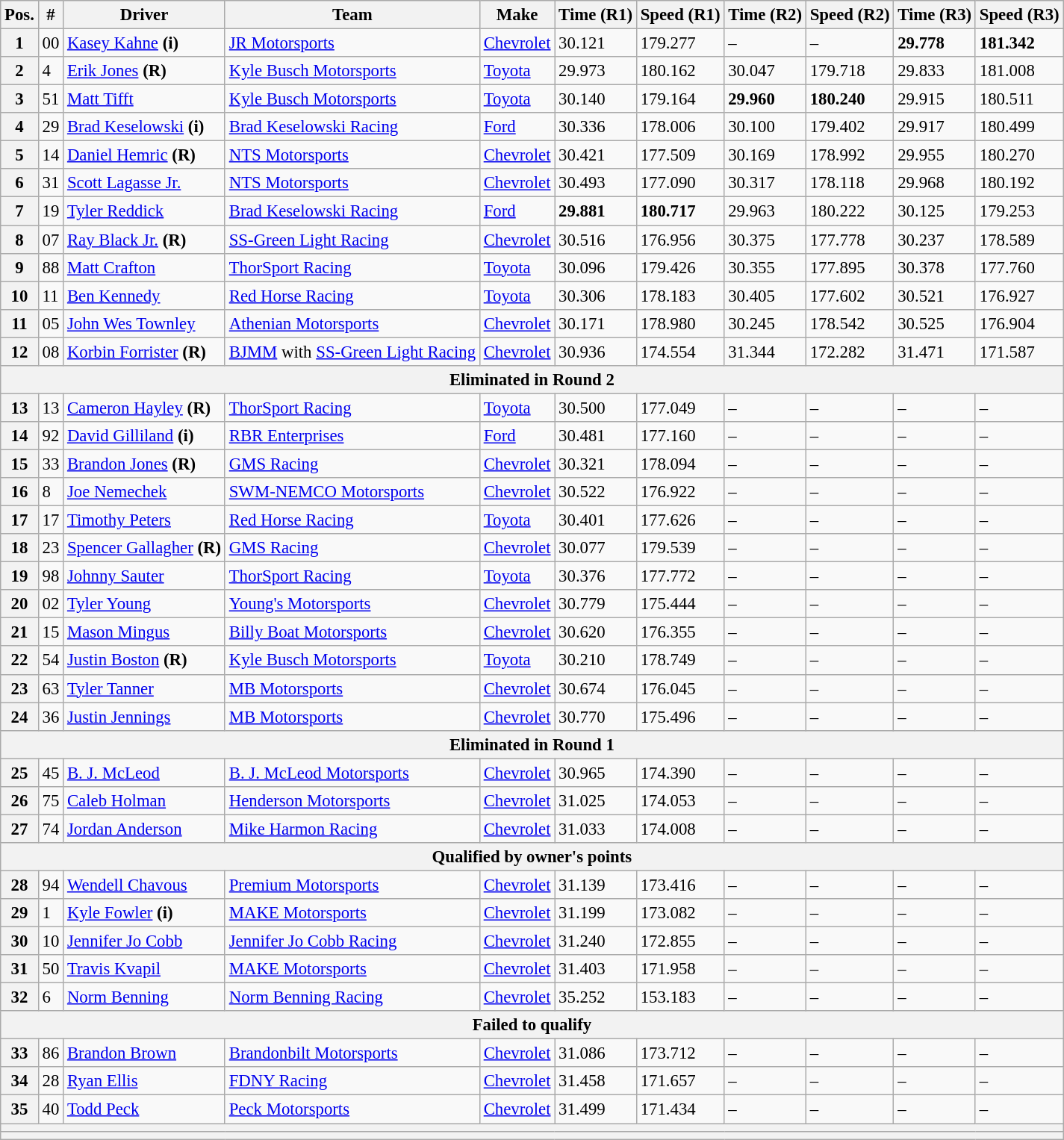<table class="wikitable" style="font-size:95%">
<tr>
<th>Pos.</th>
<th>#</th>
<th>Driver</th>
<th>Team</th>
<th>Make</th>
<th>Time (R1)</th>
<th>Speed (R1)</th>
<th>Time (R2)</th>
<th>Speed (R2)</th>
<th>Time (R3)</th>
<th>Speed (R3)</th>
</tr>
<tr>
<th>1</th>
<td>00</td>
<td><a href='#'>Kasey Kahne</a> <strong>(i)</strong></td>
<td><a href='#'>JR Motorsports</a></td>
<td><a href='#'>Chevrolet</a></td>
<td>30.121</td>
<td>179.277</td>
<td>–</td>
<td>–</td>
<td><strong>29.778</strong></td>
<td><strong>181.342</strong></td>
</tr>
<tr>
<th>2</th>
<td>4</td>
<td><a href='#'>Erik Jones</a> <strong>(R)</strong></td>
<td><a href='#'>Kyle Busch Motorsports</a></td>
<td><a href='#'>Toyota</a></td>
<td>29.973</td>
<td>180.162</td>
<td>30.047</td>
<td>179.718</td>
<td>29.833</td>
<td>181.008</td>
</tr>
<tr>
<th>3</th>
<td>51</td>
<td><a href='#'>Matt Tifft</a></td>
<td><a href='#'>Kyle Busch Motorsports</a></td>
<td><a href='#'>Toyota</a></td>
<td>30.140</td>
<td>179.164</td>
<td><strong>29.960</strong></td>
<td><strong>180.240</strong></td>
<td>29.915</td>
<td>180.511</td>
</tr>
<tr>
<th>4</th>
<td>29</td>
<td><a href='#'>Brad Keselowski</a> <strong>(i)</strong></td>
<td><a href='#'>Brad Keselowski Racing</a></td>
<td><a href='#'>Ford</a></td>
<td>30.336</td>
<td>178.006</td>
<td>30.100</td>
<td>179.402</td>
<td>29.917</td>
<td>180.499</td>
</tr>
<tr>
<th>5</th>
<td>14</td>
<td><a href='#'>Daniel Hemric</a> <strong>(R)</strong></td>
<td><a href='#'>NTS Motorsports</a></td>
<td><a href='#'>Chevrolet</a></td>
<td>30.421</td>
<td>177.509</td>
<td>30.169</td>
<td>178.992</td>
<td>29.955</td>
<td>180.270</td>
</tr>
<tr>
<th>6</th>
<td>31</td>
<td><a href='#'>Scott Lagasse Jr.</a></td>
<td><a href='#'>NTS Motorsports</a></td>
<td><a href='#'>Chevrolet</a></td>
<td>30.493</td>
<td>177.090</td>
<td>30.317</td>
<td>178.118</td>
<td>29.968</td>
<td>180.192</td>
</tr>
<tr>
<th>7</th>
<td>19</td>
<td><a href='#'>Tyler Reddick</a></td>
<td><a href='#'>Brad Keselowski Racing</a></td>
<td><a href='#'>Ford</a></td>
<td><strong>29.881</strong></td>
<td><strong>180.717</strong></td>
<td>29.963</td>
<td>180.222</td>
<td>30.125</td>
<td>179.253</td>
</tr>
<tr>
<th>8</th>
<td>07</td>
<td><a href='#'>Ray Black Jr.</a> <strong>(R)</strong></td>
<td><a href='#'>SS-Green Light Racing</a></td>
<td><a href='#'>Chevrolet</a></td>
<td>30.516</td>
<td>176.956</td>
<td>30.375</td>
<td>177.778</td>
<td>30.237</td>
<td>178.589</td>
</tr>
<tr>
<th>9</th>
<td>88</td>
<td><a href='#'>Matt Crafton</a></td>
<td><a href='#'>ThorSport Racing</a></td>
<td><a href='#'>Toyota</a></td>
<td>30.096</td>
<td>179.426</td>
<td>30.355</td>
<td>177.895</td>
<td>30.378</td>
<td>177.760</td>
</tr>
<tr>
<th>10</th>
<td>11</td>
<td><a href='#'>Ben Kennedy</a></td>
<td><a href='#'>Red Horse Racing</a></td>
<td><a href='#'>Toyota</a></td>
<td>30.306</td>
<td>178.183</td>
<td>30.405</td>
<td>177.602</td>
<td>30.521</td>
<td>176.927</td>
</tr>
<tr>
<th>11</th>
<td>05</td>
<td><a href='#'>John Wes Townley</a></td>
<td><a href='#'>Athenian Motorsports</a></td>
<td><a href='#'>Chevrolet</a></td>
<td>30.171</td>
<td>178.980</td>
<td>30.245</td>
<td>178.542</td>
<td>30.525</td>
<td>176.904</td>
</tr>
<tr>
<th>12</th>
<td>08</td>
<td><a href='#'>Korbin Forrister</a> <strong>(R)</strong></td>
<td><a href='#'>BJMM</a> with <a href='#'>SS-Green Light Racing</a></td>
<td><a href='#'>Chevrolet</a></td>
<td>30.936</td>
<td>174.554</td>
<td>31.344</td>
<td>172.282</td>
<td>31.471</td>
<td>171.587</td>
</tr>
<tr>
<th colspan="11">Eliminated in Round 2</th>
</tr>
<tr>
<th>13</th>
<td>13</td>
<td><a href='#'>Cameron Hayley</a> <strong>(R)</strong></td>
<td><a href='#'>ThorSport Racing</a></td>
<td><a href='#'>Toyota</a></td>
<td>30.500</td>
<td>177.049</td>
<td>–</td>
<td>–</td>
<td>–</td>
<td>–</td>
</tr>
<tr>
<th>14</th>
<td>92</td>
<td><a href='#'>David Gilliland</a> <strong>(i)</strong></td>
<td><a href='#'>RBR Enterprises</a></td>
<td><a href='#'>Ford</a></td>
<td>30.481</td>
<td>177.160</td>
<td>–</td>
<td>–</td>
<td>–</td>
<td>–</td>
</tr>
<tr>
<th>15</th>
<td>33</td>
<td><a href='#'>Brandon Jones</a> <strong>(R)</strong></td>
<td><a href='#'>GMS Racing</a></td>
<td><a href='#'>Chevrolet</a></td>
<td>30.321</td>
<td>178.094</td>
<td>–</td>
<td>–</td>
<td>–</td>
<td>–</td>
</tr>
<tr>
<th>16</th>
<td>8</td>
<td><a href='#'>Joe Nemechek</a></td>
<td><a href='#'>SWM-NEMCO Motorsports</a></td>
<td><a href='#'>Chevrolet</a></td>
<td>30.522</td>
<td>176.922</td>
<td>–</td>
<td>–</td>
<td>–</td>
<td>–</td>
</tr>
<tr>
<th>17</th>
<td>17</td>
<td><a href='#'>Timothy Peters</a></td>
<td><a href='#'>Red Horse Racing</a></td>
<td><a href='#'>Toyota</a></td>
<td>30.401</td>
<td>177.626</td>
<td>–</td>
<td>–</td>
<td>–</td>
<td>–</td>
</tr>
<tr>
<th>18</th>
<td>23</td>
<td><a href='#'>Spencer Gallagher</a> <strong>(R)</strong></td>
<td><a href='#'>GMS Racing</a></td>
<td><a href='#'>Chevrolet</a></td>
<td>30.077</td>
<td>179.539</td>
<td>–</td>
<td>–</td>
<td>–</td>
<td>–</td>
</tr>
<tr>
<th>19</th>
<td>98</td>
<td><a href='#'>Johnny Sauter</a></td>
<td><a href='#'>ThorSport Racing</a></td>
<td><a href='#'>Toyota</a></td>
<td>30.376</td>
<td>177.772</td>
<td>–</td>
<td>–</td>
<td>–</td>
<td>–</td>
</tr>
<tr>
<th>20</th>
<td>02</td>
<td><a href='#'>Tyler Young</a></td>
<td><a href='#'>Young's Motorsports</a></td>
<td><a href='#'>Chevrolet</a></td>
<td>30.779</td>
<td>175.444</td>
<td>–</td>
<td>–</td>
<td>–</td>
<td>–</td>
</tr>
<tr>
<th>21</th>
<td>15</td>
<td><a href='#'>Mason Mingus</a></td>
<td><a href='#'>Billy Boat Motorsports</a></td>
<td><a href='#'>Chevrolet</a></td>
<td>30.620</td>
<td>176.355</td>
<td>–</td>
<td>–</td>
<td>–</td>
<td>–</td>
</tr>
<tr>
<th>22</th>
<td>54</td>
<td><a href='#'>Justin Boston</a> <strong>(R)</strong></td>
<td><a href='#'>Kyle Busch Motorsports</a></td>
<td><a href='#'>Toyota</a></td>
<td>30.210</td>
<td>178.749</td>
<td>–</td>
<td>–</td>
<td>–</td>
<td>–</td>
</tr>
<tr>
<th>23</th>
<td>63</td>
<td><a href='#'>Tyler Tanner</a></td>
<td><a href='#'>MB Motorsports</a></td>
<td><a href='#'>Chevrolet</a></td>
<td>30.674</td>
<td>176.045</td>
<td>–</td>
<td>–</td>
<td>–</td>
<td>–</td>
</tr>
<tr>
<th>24</th>
<td>36</td>
<td><a href='#'>Justin Jennings</a></td>
<td><a href='#'>MB Motorsports</a></td>
<td><a href='#'>Chevrolet</a></td>
<td>30.770</td>
<td>175.496</td>
<td>–</td>
<td>–</td>
<td>–</td>
<td>–</td>
</tr>
<tr>
<th colspan="11">Eliminated in Round 1</th>
</tr>
<tr>
<th>25</th>
<td>45</td>
<td><a href='#'>B. J. McLeod</a></td>
<td><a href='#'>B. J. McLeod Motorsports</a></td>
<td><a href='#'>Chevrolet</a></td>
<td>30.965</td>
<td>174.390</td>
<td>–</td>
<td>–</td>
<td>–</td>
<td>–</td>
</tr>
<tr>
<th>26</th>
<td>75</td>
<td><a href='#'>Caleb Holman</a></td>
<td><a href='#'>Henderson Motorsports</a></td>
<td><a href='#'>Chevrolet</a></td>
<td>31.025</td>
<td>174.053</td>
<td>–</td>
<td>–</td>
<td>–</td>
<td>–</td>
</tr>
<tr>
<th>27</th>
<td>74</td>
<td><a href='#'>Jordan Anderson</a></td>
<td><a href='#'>Mike Harmon Racing</a></td>
<td><a href='#'>Chevrolet</a></td>
<td>31.033</td>
<td>174.008</td>
<td>–</td>
<td>–</td>
<td>–</td>
<td>–</td>
</tr>
<tr>
<th colspan="11">Qualified by owner's points</th>
</tr>
<tr>
<th>28</th>
<td>94</td>
<td><a href='#'>Wendell Chavous</a></td>
<td><a href='#'>Premium Motorsports</a></td>
<td><a href='#'>Chevrolet</a></td>
<td>31.139</td>
<td>173.416</td>
<td>–</td>
<td>–</td>
<td>–</td>
<td>–</td>
</tr>
<tr>
<th>29</th>
<td>1</td>
<td><a href='#'>Kyle Fowler</a> <strong>(i)</strong></td>
<td><a href='#'>MAKE Motorsports</a></td>
<td><a href='#'>Chevrolet</a></td>
<td>31.199</td>
<td>173.082</td>
<td>–</td>
<td>–</td>
<td>–</td>
<td>–</td>
</tr>
<tr>
<th>30</th>
<td>10</td>
<td><a href='#'>Jennifer Jo Cobb</a></td>
<td><a href='#'>Jennifer Jo Cobb Racing</a></td>
<td><a href='#'>Chevrolet</a></td>
<td>31.240</td>
<td>172.855</td>
<td>–</td>
<td>–</td>
<td>–</td>
<td>–</td>
</tr>
<tr>
<th>31</th>
<td>50</td>
<td><a href='#'>Travis Kvapil</a></td>
<td><a href='#'>MAKE Motorsports</a></td>
<td><a href='#'>Chevrolet</a></td>
<td>31.403</td>
<td>171.958</td>
<td>–</td>
<td>–</td>
<td>–</td>
<td>–</td>
</tr>
<tr>
<th>32</th>
<td>6</td>
<td><a href='#'>Norm Benning</a></td>
<td><a href='#'>Norm Benning Racing</a></td>
<td><a href='#'>Chevrolet</a></td>
<td>35.252</td>
<td>153.183</td>
<td>–</td>
<td>–</td>
<td>–</td>
<td>–</td>
</tr>
<tr>
<th colspan="11">Failed to qualify</th>
</tr>
<tr>
<th>33</th>
<td>86</td>
<td><a href='#'>Brandon Brown</a></td>
<td><a href='#'>Brandonbilt Motorsports</a></td>
<td><a href='#'>Chevrolet</a></td>
<td>31.086</td>
<td>173.712</td>
<td>–</td>
<td>–</td>
<td>–</td>
<td>–</td>
</tr>
<tr>
<th>34</th>
<td>28</td>
<td><a href='#'>Ryan Ellis</a></td>
<td><a href='#'>FDNY Racing</a></td>
<td><a href='#'>Chevrolet</a></td>
<td>31.458</td>
<td>171.657</td>
<td>–</td>
<td>–</td>
<td>–</td>
<td>–</td>
</tr>
<tr>
<th>35</th>
<td>40</td>
<td><a href='#'>Todd Peck</a></td>
<td><a href='#'>Peck Motorsports</a></td>
<td><a href='#'>Chevrolet</a></td>
<td>31.499</td>
<td>171.434</td>
<td>–</td>
<td>–</td>
<td>–</td>
<td>–</td>
</tr>
<tr>
<th colspan="11"></th>
</tr>
<tr>
<th colspan="11"></th>
</tr>
</table>
